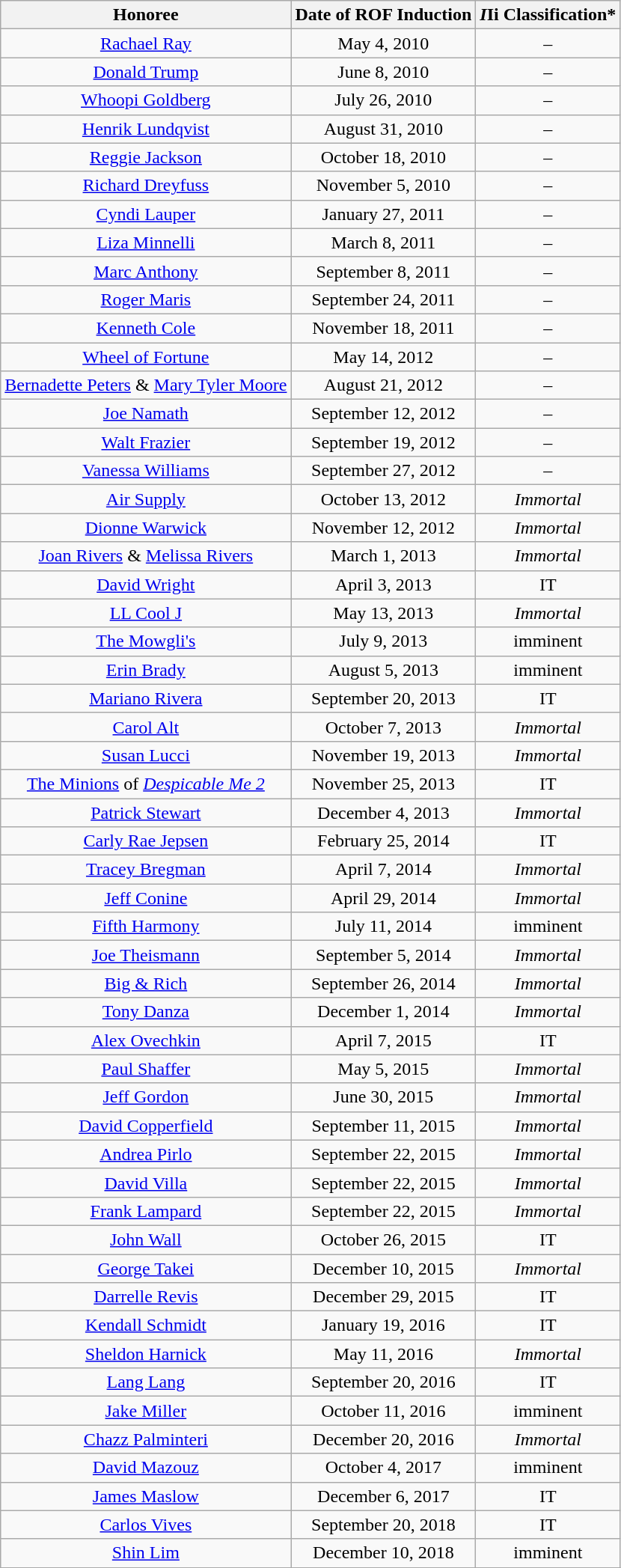<table class="wikitable sortable" style="text-align:center">
<tr>
<th>Honoree</th>
<th>Date of ROF Induction</th>
<th><em>I</em>Ii Classification*</th>
</tr>
<tr>
<td><a href='#'>Rachael Ray</a></td>
<td>May 4, 2010</td>
<td>–</td>
</tr>
<tr>
<td><a href='#'>Donald Trump</a></td>
<td>June 8, 2010</td>
<td>–</td>
</tr>
<tr>
<td><a href='#'>Whoopi Goldberg</a></td>
<td>July 26, 2010</td>
<td>–</td>
</tr>
<tr>
<td><a href='#'>Henrik Lundqvist</a></td>
<td>August 31, 2010</td>
<td>–</td>
</tr>
<tr>
<td><a href='#'>Reggie Jackson</a></td>
<td>October 18, 2010</td>
<td>–</td>
</tr>
<tr>
<td><a href='#'>Richard Dreyfuss</a></td>
<td>November 5, 2010</td>
<td>–</td>
</tr>
<tr>
<td><a href='#'>Cyndi Lauper</a></td>
<td>January 27, 2011</td>
<td>–</td>
</tr>
<tr>
<td><a href='#'>Liza Minnelli</a></td>
<td>March 8, 2011</td>
<td>–</td>
</tr>
<tr>
<td><a href='#'>Marc Anthony</a></td>
<td>September 8, 2011</td>
<td>–</td>
</tr>
<tr>
<td><a href='#'>Roger Maris</a></td>
<td>September 24, 2011</td>
<td>–</td>
</tr>
<tr>
<td><a href='#'>Kenneth Cole</a></td>
<td>November 18, 2011</td>
<td>–</td>
</tr>
<tr>
<td><a href='#'>Wheel of Fortune</a></td>
<td>May 14, 2012</td>
<td>–</td>
</tr>
<tr>
<td><a href='#'>Bernadette Peters</a> & <a href='#'>Mary Tyler Moore</a></td>
<td>August 21, 2012</td>
<td>–</td>
</tr>
<tr>
<td><a href='#'>Joe Namath</a></td>
<td>September 12, 2012</td>
<td>–</td>
</tr>
<tr>
<td><a href='#'>Walt Frazier</a></td>
<td>September 19, 2012</td>
<td>–</td>
</tr>
<tr>
<td><a href='#'>Vanessa Williams</a></td>
<td>September 27, 2012</td>
<td>–</td>
</tr>
<tr>
<td><a href='#'>Air Supply</a></td>
<td>October 13, 2012</td>
<td><em>Immortal</em></td>
</tr>
<tr>
<td><a href='#'>Dionne Warwick</a></td>
<td>November 12, 2012</td>
<td><em>Immortal</em></td>
</tr>
<tr>
<td><a href='#'>Joan Rivers</a> & <a href='#'>Melissa Rivers</a></td>
<td>March 1, 2013</td>
<td><em>Immortal</em></td>
</tr>
<tr>
<td><a href='#'>David Wright</a></td>
<td>April 3, 2013</td>
<td>IT</td>
</tr>
<tr>
<td><a href='#'>LL Cool J</a></td>
<td>May 13, 2013</td>
<td><em>Immortal</em></td>
</tr>
<tr>
<td><a href='#'>The Mowgli's</a></td>
<td>July 9, 2013</td>
<td>imminent</td>
</tr>
<tr>
<td><a href='#'>Erin Brady</a></td>
<td>August 5, 2013</td>
<td>imminent</td>
</tr>
<tr>
<td><a href='#'>Mariano Rivera</a></td>
<td>September 20, 2013</td>
<td>IT</td>
</tr>
<tr>
<td><a href='#'>Carol Alt</a></td>
<td>October 7, 2013</td>
<td><em>Immortal</em></td>
</tr>
<tr>
<td><a href='#'>Susan Lucci</a></td>
<td>November 19, 2013</td>
<td><em>Immortal</em></td>
</tr>
<tr>
<td><a href='#'>The Minions</a> of <em><a href='#'>Despicable Me 2</a></em></td>
<td>November 25, 2013</td>
<td>IT</td>
</tr>
<tr>
<td><a href='#'>Patrick Stewart</a></td>
<td>December 4, 2013</td>
<td><em>Immortal</em></td>
</tr>
<tr>
<td><a href='#'>Carly Rae Jepsen</a></td>
<td>February 25, 2014</td>
<td>IT</td>
</tr>
<tr>
<td><a href='#'>Tracey Bregman</a></td>
<td>April 7, 2014</td>
<td><em>Immortal</em></td>
</tr>
<tr>
<td><a href='#'>Jeff Conine</a></td>
<td>April 29, 2014</td>
<td><em>Immortal</em></td>
</tr>
<tr>
<td><a href='#'>Fifth Harmony</a></td>
<td>July 11, 2014</td>
<td>imminent</td>
</tr>
<tr>
<td><a href='#'>Joe Theismann</a></td>
<td>September 5, 2014</td>
<td><em>Immortal</em></td>
</tr>
<tr>
<td><a href='#'>Big & Rich</a></td>
<td>September 26, 2014</td>
<td><em>Immortal</em></td>
</tr>
<tr>
<td><a href='#'>Tony Danza</a></td>
<td>December 1, 2014</td>
<td><em>Immortal</em></td>
</tr>
<tr>
<td><a href='#'>Alex Ovechkin</a></td>
<td>April 7, 2015</td>
<td>IT</td>
</tr>
<tr>
<td><a href='#'>Paul Shaffer</a></td>
<td>May 5, 2015</td>
<td><em>Immortal</em></td>
</tr>
<tr>
<td><a href='#'>Jeff Gordon</a></td>
<td>June 30, 2015</td>
<td><em>Immortal</em></td>
</tr>
<tr>
<td><a href='#'>David Copperfield</a></td>
<td>September 11, 2015</td>
<td><em>Immortal</em></td>
</tr>
<tr>
<td><a href='#'>Andrea Pirlo</a></td>
<td>September 22, 2015</td>
<td><em>Immortal</em></td>
</tr>
<tr>
<td><a href='#'>David Villa</a></td>
<td>September 22, 2015</td>
<td><em>Immortal</em></td>
</tr>
<tr>
<td><a href='#'>Frank Lampard</a></td>
<td>September 22, 2015</td>
<td><em>Immortal</em></td>
</tr>
<tr>
<td><a href='#'>John Wall</a></td>
<td>October 26, 2015</td>
<td>IT</td>
</tr>
<tr>
<td><a href='#'>George Takei</a></td>
<td>December 10, 2015</td>
<td><em>Immortal</em></td>
</tr>
<tr>
<td><a href='#'>Darrelle Revis</a></td>
<td>December 29, 2015</td>
<td>IT</td>
</tr>
<tr>
<td><a href='#'>Kendall Schmidt</a></td>
<td>January 19, 2016</td>
<td>IT</td>
</tr>
<tr>
<td><a href='#'>Sheldon Harnick</a></td>
<td>May 11, 2016</td>
<td><em>Immortal</em></td>
</tr>
<tr>
<td><a href='#'>Lang Lang</a></td>
<td>September 20, 2016</td>
<td>IT</td>
</tr>
<tr>
<td><a href='#'>Jake Miller</a></td>
<td>October 11, 2016</td>
<td>imminent</td>
</tr>
<tr>
<td><a href='#'>Chazz Palminteri</a></td>
<td>December 20, 2016</td>
<td><em>Immortal</em></td>
</tr>
<tr>
<td><a href='#'>David Mazouz</a></td>
<td>October 4, 2017</td>
<td>imminent</td>
</tr>
<tr>
<td><a href='#'>James Maslow</a></td>
<td>December 6, 2017</td>
<td>IT</td>
</tr>
<tr>
<td><a href='#'>Carlos Vives</a></td>
<td>September 20, 2018</td>
<td>IT</td>
</tr>
<tr>
<td><a href='#'>Shin Lim</a></td>
<td>December 10, 2018</td>
<td>imminent</td>
</tr>
<tr>
</tr>
</table>
